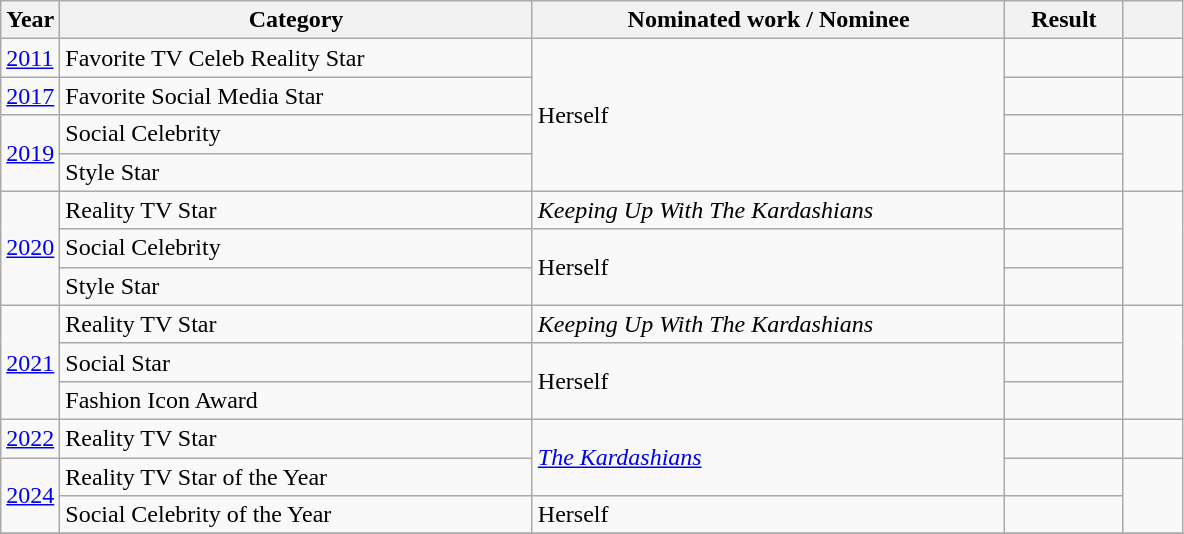<table class="wikitable sortable">
<tr>
<th width=5%>Year</th>
<th width=40%>Category</th>
<th width=40%>Nominated work / Nominee</th>
<th width=10%>Result</th>
<th width=5% class="unsortable"></th>
</tr>
<tr>
<td><a href='#'>2011</a></td>
<td>Favorite TV Celeb Reality Star</td>
<td rowspan="4">Herself</td>
<td></td>
<td></td>
</tr>
<tr>
<td><a href='#'>2017</a></td>
<td>Favorite Social Media Star</td>
<td></td>
<td></td>
</tr>
<tr>
<td rowspan="2"><a href='#'>2019</a></td>
<td>Social Celebrity</td>
<td></td>
<td rowspan="2"></td>
</tr>
<tr>
<td>Style Star</td>
<td></td>
</tr>
<tr>
<td rowspan="3"><a href='#'>2020</a></td>
<td>Reality TV Star</td>
<td><em>Keeping Up With The Kardashians</em></td>
<td></td>
<td rowspan="3"></td>
</tr>
<tr>
<td>Social Celebrity</td>
<td rowspan="2">Herself</td>
<td></td>
</tr>
<tr>
<td>Style Star</td>
<td></td>
</tr>
<tr>
<td rowspan="3"><a href='#'>2021</a></td>
<td>Reality TV Star</td>
<td><em>Keeping Up With The Kardashians</em></td>
<td></td>
<td rowspan="3"></td>
</tr>
<tr>
<td>Social Star</td>
<td rowspan="2">Herself</td>
<td></td>
</tr>
<tr>
<td>Fashion Icon Award</td>
<td></td>
</tr>
<tr>
<td><a href='#'>2022</a></td>
<td>Reality TV Star</td>
<td rowspan="2"><em><a href='#'>The Kardashians</a></em></td>
<td></td>
<td></td>
</tr>
<tr>
<td rowspan="2"><a href='#'>2024</a></td>
<td>Reality TV Star of the Year</td>
<td></td>
<td rowspan="2"></td>
</tr>
<tr>
<td>Social Celebrity of the Year</td>
<td>Herself</td>
<td></td>
</tr>
<tr>
</tr>
</table>
